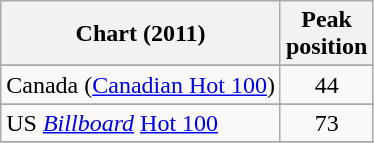<table class="wikitable sortable">
<tr>
<th>Chart (2011)</th>
<th>Peak<br>position</th>
</tr>
<tr>
</tr>
<tr>
<td>Canada (<a href='#'>Canadian Hot 100</a>)</td>
<td style="text-align:center;">44</td>
</tr>
<tr>
</tr>
<tr>
</tr>
<tr>
<td>US <em><a href='#'>Billboard</a></em> <a href='#'>Hot 100</a></td>
<td style="text-align:center;">73</td>
</tr>
<tr>
</tr>
</table>
